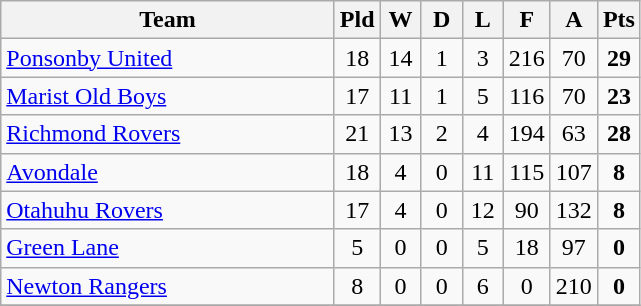<table class="wikitable" style="text-align:center;">
<tr>
<th width=215>Team</th>
<th width=20 abbr="Played">Pld</th>
<th width=20 abbr="Won">W</th>
<th width=20 abbr="Drawn">D</th>
<th width=20 abbr="Lost">L</th>
<th width=20 abbr="For">F</th>
<th width=20 abbr="Against">A</th>
<th width=20 abbr="Points">Pts</th>
</tr>
<tr>
<td style="text-align:left;"><a href='#'>Ponsonby United</a></td>
<td>18</td>
<td>14</td>
<td>1</td>
<td>3</td>
<td>216</td>
<td>70</td>
<td><strong>29</strong></td>
</tr>
<tr>
<td style="text-align:left;"><a href='#'>Marist Old Boys</a></td>
<td>17</td>
<td>11</td>
<td>1</td>
<td>5</td>
<td>116</td>
<td>70</td>
<td><strong>23</strong></td>
</tr>
<tr>
<td style="text-align:left;"><a href='#'>Richmond Rovers</a></td>
<td>21</td>
<td>13</td>
<td>2</td>
<td>4</td>
<td>194</td>
<td>63</td>
<td><strong>28</strong></td>
</tr>
<tr>
<td style="text-align:left;"><a href='#'>Avondale</a></td>
<td>18</td>
<td>4</td>
<td>0</td>
<td>11</td>
<td>115</td>
<td>107</td>
<td><strong>8</strong></td>
</tr>
<tr>
<td style="text-align:left;"><a href='#'>Otahuhu Rovers</a></td>
<td>17</td>
<td>4</td>
<td>0</td>
<td>12</td>
<td>90</td>
<td>132</td>
<td><strong>8</strong></td>
</tr>
<tr>
<td style="text-align:left;"><a href='#'>Green Lane</a></td>
<td>5</td>
<td>0</td>
<td>0</td>
<td>5</td>
<td>18</td>
<td>97</td>
<td><strong>0</strong></td>
</tr>
<tr>
<td style="text-align:left;"><a href='#'>Newton Rangers</a></td>
<td>8</td>
<td>0</td>
<td>0</td>
<td>6</td>
<td>0</td>
<td>210</td>
<td><strong>0</strong></td>
</tr>
<tr>
</tr>
</table>
